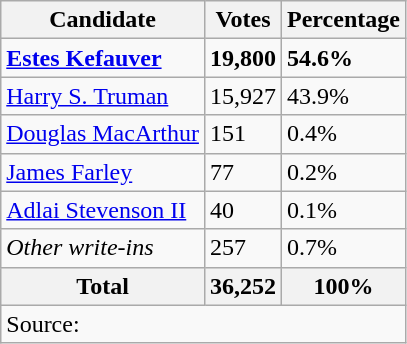<table class="wikitable">
<tr>
<th>Candidate</th>
<th>Votes</th>
<th>Percentage</th>
</tr>
<tr>
<td><strong><a href='#'>Estes Kefauver</a></strong></td>
<td><strong>19,800</strong></td>
<td><strong>54.6%</strong></td>
</tr>
<tr>
<td><a href='#'>Harry S. Truman</a></td>
<td>15,927</td>
<td>43.9%</td>
</tr>
<tr>
<td><a href='#'>Douglas MacArthur</a></td>
<td>151</td>
<td>0.4%</td>
</tr>
<tr>
<td><a href='#'>James Farley</a></td>
<td>77</td>
<td>0.2%</td>
</tr>
<tr>
<td><a href='#'>Adlai Stevenson II</a></td>
<td>40</td>
<td>0.1%</td>
</tr>
<tr>
<td><em>Other write-ins</em></td>
<td>257</td>
<td>0.7%</td>
</tr>
<tr>
<th>Total</th>
<th>36,252</th>
<th>100%</th>
</tr>
<tr>
<td colspan="3">Source:</td>
</tr>
</table>
